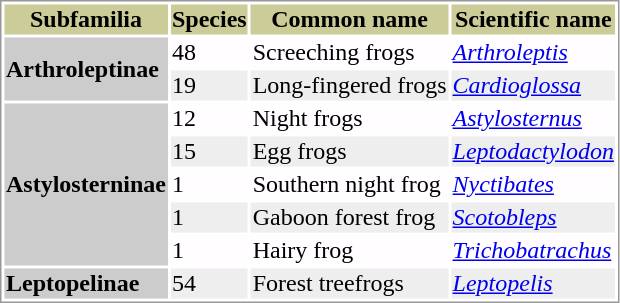<table style="text-align:left; border:1px solid #999999; ">
<tr style="background:#CCCC99; text-align: center; ">
<th>Subfamilia</th>
<th>Species</th>
<th>Common name</th>
<th>Scientific name</th>
</tr>
<tr style="background:#FFFDFF;">
<td rowspan=2 style="background:#CCCCCC;"><strong>Arthroleptinae</strong><br> </td>
<td>48</td>
<td>Screeching frogs</td>
<td><em><a href='#'>Arthroleptis</a></em> </td>
</tr>
<tr style="background:#EEEEEE;">
<td>19</td>
<td>Long-fingered frogs</td>
<td><em><a href='#'>Cardioglossa</a></em> </td>
</tr>
<tr style="background:#FFFDFF;">
<td rowspan=5 style="background:#CCCCCC;"><strong>Astylosterninae</strong><br></td>
<td>12</td>
<td>Night frogs</td>
<td><em><a href='#'>Astylosternus</a></em> </td>
</tr>
<tr style="background:#EEEEEE;">
<td>15</td>
<td>Egg frogs</td>
<td><em><a href='#'>Leptodactylodon</a></em> </td>
</tr>
<tr style="background:#FFFDFF;">
<td>1</td>
<td>Southern night frog</td>
<td><em><a href='#'>Nyctibates</a></em> </td>
</tr>
<tr style="background:#EEEEEE;">
<td>1</td>
<td>Gaboon forest frog</td>
<td><em><a href='#'>Scotobleps</a></em> </td>
</tr>
<tr style="background:#FFFDFF;">
<td>1</td>
<td>Hairy frog</td>
<td><em><a href='#'>Trichobatrachus</a></em> </td>
</tr>
<tr style="background:#EEEEEE;">
<td style="background:#CCCCCC;"><strong>Leptopelinae</strong><br></td>
<td>54</td>
<td>Forest treefrogs</td>
<td><em><a href='#'>Leptopelis</a></em> </td>
</tr>
</table>
